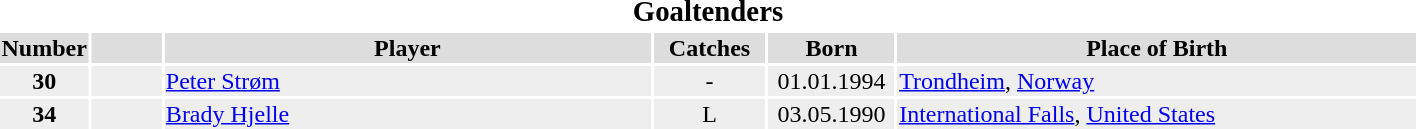<table width=75%>
<tr>
<th colspan=6><big>Goaltenders</big></th>
</tr>
<tr bgcolor="#dddddd">
<th width=5%>Number</th>
<th width=5%></th>
<th !width=15%>Player</th>
<th width=8%>Catches</th>
<th width=9%>Born</th>
<th width=37%>Place of Birth</th>
</tr>
<tr bgcolor="#eeeeee">
<td align=center><strong>30</strong></td>
<td align=center></td>
<td><a href='#'>Peter Strøm</a></td>
<td align=center>-</td>
<td align=center>01.01.1994</td>
<td><a href='#'>Trondheim</a>, <a href='#'>Norway</a></td>
</tr>
<tr bgcolor="#eeeeee">
<td align=center><strong>34</strong></td>
<td align=center></td>
<td><a href='#'>Brady Hjelle</a></td>
<td align=center>L</td>
<td align=center>03.05.1990</td>
<td><a href='#'>International Falls</a>, <a href='#'>United States</a></td>
</tr>
</table>
